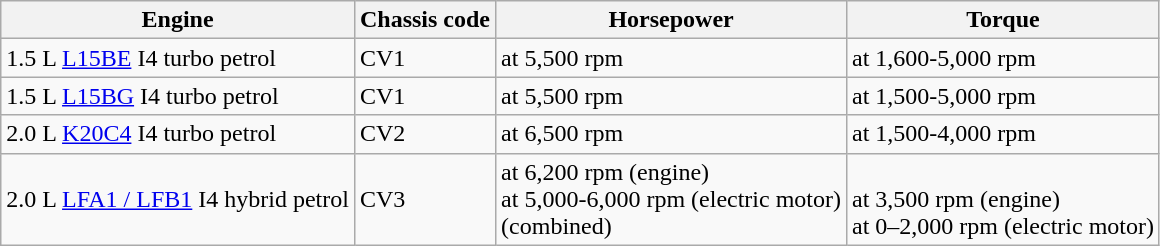<table class="wikitable">
<tr>
<th>Engine</th>
<th>Chassis code</th>
<th>Horsepower</th>
<th>Torque</th>
</tr>
<tr>
<td>1.5 L <a href='#'>L15BE</a> I4 turbo petrol</td>
<td>CV1</td>
<td> at 5,500 rpm</td>
<td> at 1,600-5,000 rpm</td>
</tr>
<tr>
<td>1.5 L <a href='#'>L15BG</a> I4 turbo petrol</td>
<td>CV1</td>
<td> at 5,500 rpm</td>
<td> at 1,500-5,000 rpm</td>
</tr>
<tr>
<td>2.0 L <a href='#'>K20C4</a> I4 turbo petrol</td>
<td>CV2</td>
<td> at 6,500 rpm</td>
<td> at 1,500-4,000 rpm</td>
</tr>
<tr>
<td>2.0 L <a href='#'>LFA1 / LFB1</a> I4 hybrid petrol</td>
<td>CV3</td>
<td> at 6,200 rpm (engine)<br> at 5,000-6,000 rpm (electric motor)<br> (combined)</td>
<td><br> at 3,500 rpm (engine)<br> at 0–2,000 rpm (electric motor)</td>
</tr>
</table>
